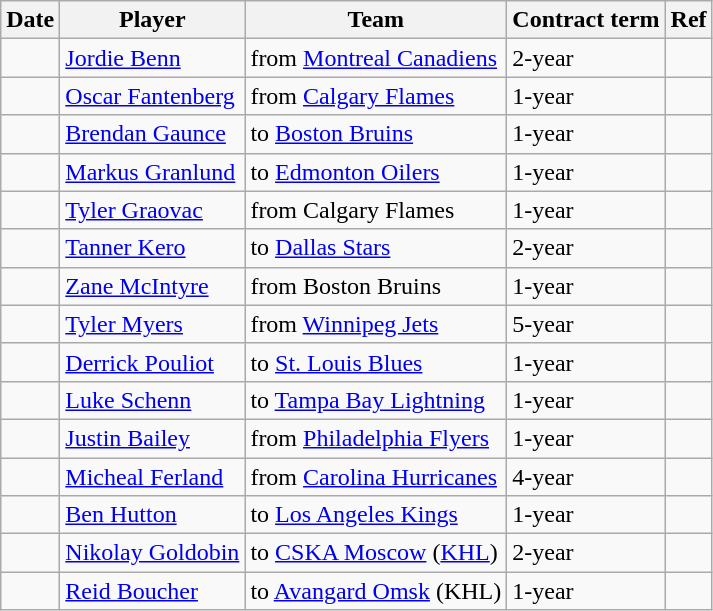<table class="wikitable">
<tr>
<th>Date</th>
<th>Player</th>
<th>Team</th>
<th>Contract term</th>
<th>Ref</th>
</tr>
<tr>
<td></td>
<td><a href='#'>Jordie Benn</a></td>
<td>from <a href='#'>Montreal Canadiens</a></td>
<td>2-year</td>
<td></td>
</tr>
<tr>
<td></td>
<td><a href='#'>Oscar Fantenberg</a></td>
<td>from <a href='#'>Calgary Flames</a></td>
<td>1-year</td>
<td></td>
</tr>
<tr>
<td></td>
<td><a href='#'>Brendan Gaunce</a></td>
<td>to <a href='#'>Boston Bruins</a></td>
<td>1-year</td>
<td></td>
</tr>
<tr>
<td></td>
<td><a href='#'>Markus Granlund</a></td>
<td>to <a href='#'>Edmonton Oilers</a></td>
<td>1-year</td>
<td></td>
</tr>
<tr>
<td></td>
<td><a href='#'>Tyler Graovac</a></td>
<td>from Calgary Flames</td>
<td>1-year</td>
<td></td>
</tr>
<tr>
<td></td>
<td><a href='#'>Tanner Kero</a></td>
<td>to <a href='#'>Dallas Stars</a></td>
<td>2-year</td>
<td></td>
</tr>
<tr>
<td></td>
<td><a href='#'>Zane McIntyre</a></td>
<td>from Boston Bruins</td>
<td>1-year</td>
<td></td>
</tr>
<tr>
<td></td>
<td><a href='#'>Tyler Myers</a></td>
<td>from <a href='#'>Winnipeg Jets</a></td>
<td>5-year</td>
<td></td>
</tr>
<tr>
<td></td>
<td><a href='#'>Derrick Pouliot</a></td>
<td>to <a href='#'>St. Louis Blues</a></td>
<td>1-year</td>
<td></td>
</tr>
<tr>
<td></td>
<td><a href='#'>Luke Schenn</a></td>
<td>to <a href='#'>Tampa Bay Lightning</a></td>
<td>1-year</td>
<td></td>
</tr>
<tr>
<td></td>
<td><a href='#'>Justin Bailey</a></td>
<td>from <a href='#'>Philadelphia Flyers</a></td>
<td>1-year</td>
<td></td>
</tr>
<tr>
<td></td>
<td><a href='#'>Micheal Ferland</a></td>
<td>from <a href='#'>Carolina Hurricanes</a></td>
<td>4-year</td>
<td></td>
</tr>
<tr>
<td></td>
<td><a href='#'>Ben Hutton</a></td>
<td>to <a href='#'>Los Angeles Kings</a></td>
<td>1-year</td>
<td></td>
</tr>
<tr>
<td></td>
<td><a href='#'>Nikolay Goldobin</a></td>
<td>to <a href='#'>CSKA Moscow</a> (<a href='#'>KHL</a>)</td>
<td>2-year</td>
<td></td>
</tr>
<tr>
<td></td>
<td><a href='#'>Reid Boucher</a></td>
<td>to <a href='#'>Avangard Omsk</a> (KHL)</td>
<td>1-year</td>
<td></td>
</tr>
</table>
